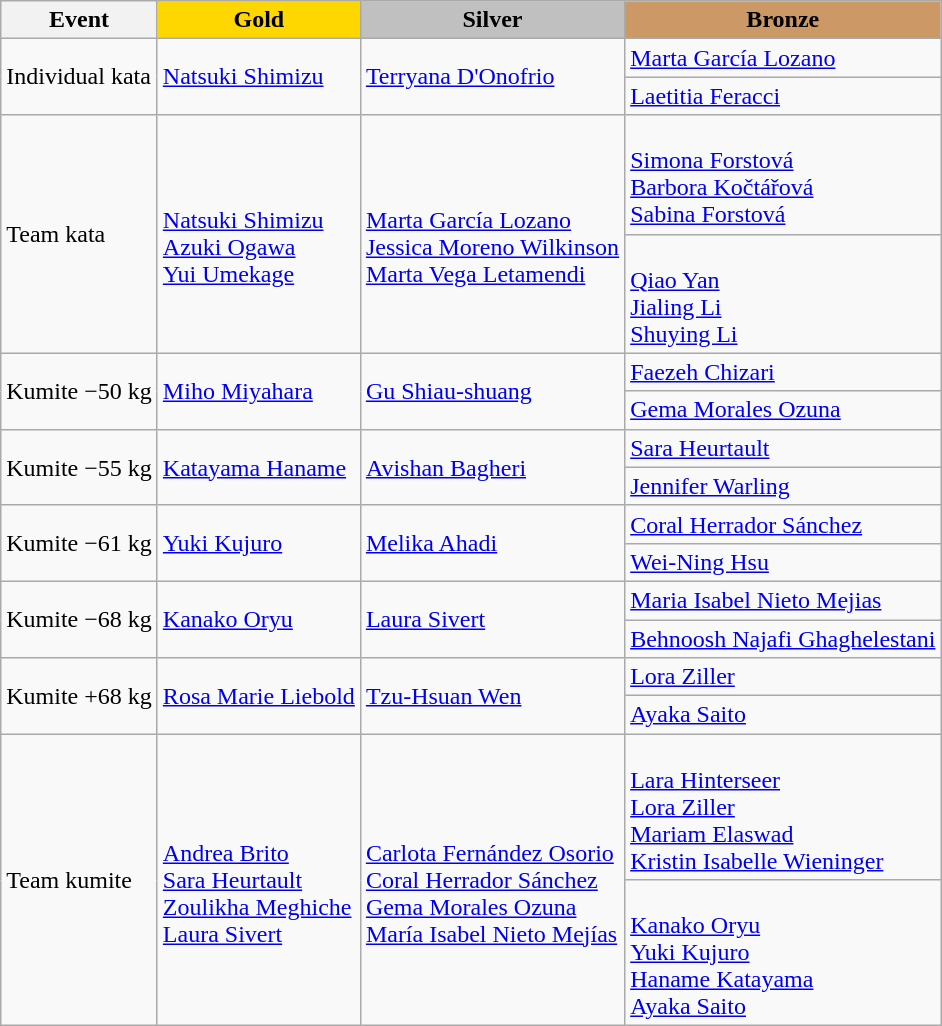<table class="wikitable">
<tr>
<th>Event</th>
<th style="background-color:gold">Gold</th>
<th style="background-color:silver">Silver</th>
<th style="background-color:#CC9966">Bronze</th>
</tr>
<tr>
<td rowspan="2">Individual kata</td>
<td rowspan="2"><a href='#'>Natsuki Shimizu</a><br></td>
<td rowspan="2"><a href='#'>Terryana D'Onofrio</a><br></td>
<td><a href='#'>Marta García Lozano</a><br></td>
</tr>
<tr>
<td><a href='#'>Laetitia Feracci</a><br></td>
</tr>
<tr>
<td rowspan="2">Team kata</td>
<td rowspan="2"><br><a href='#'>Natsuki Shimizu</a><br><a href='#'>Azuki Ogawa</a><br><a href='#'>Yui Umekage</a></td>
<td rowspan="2"><br><a href='#'>Marta García Lozano</a><br><a href='#'>Jessica Moreno Wilkinson</a><br><a href='#'>Marta Vega Letamendi</a></td>
<td><br><a href='#'>Simona Forstová</a><br><a href='#'>Barbora Kočtářová</a><br><a href='#'>Sabina Forstová</a></td>
</tr>
<tr>
<td><br><a href='#'>Qiao Yan</a><br><a href='#'>Jialing Li</a><br><a href='#'>Shuying Li</a></td>
</tr>
<tr>
<td rowspan="2">Kumite −50 kg</td>
<td rowspan="2"><a href='#'>Miho Miyahara</a><br></td>
<td rowspan="2"><a href='#'>Gu Shiau-shuang</a><br></td>
<td><a href='#'>Faezeh Chizari</a><br></td>
</tr>
<tr>
<td><a href='#'>Gema Morales Ozuna</a><br></td>
</tr>
<tr>
<td rowspan="2">Kumite −55 kg</td>
<td rowspan="2"><a href='#'>Katayama Haname</a><br></td>
<td rowspan="2"><a href='#'>Avishan Bagheri</a><br></td>
<td><a href='#'>Sara Heurtault</a><br></td>
</tr>
<tr>
<td><a href='#'>Jennifer Warling</a><br></td>
</tr>
<tr>
<td rowspan="2">Kumite −61 kg</td>
<td rowspan="2"><a href='#'>Yuki Kujuro</a><br></td>
<td rowspan="2"><a href='#'>Melika Ahadi</a><br></td>
<td><a href='#'>Coral Herrador Sánchez</a><br></td>
</tr>
<tr>
<td><a href='#'>Wei-Ning Hsu</a><br></td>
</tr>
<tr>
<td rowspan="2">Kumite −68 kg</td>
<td rowspan="2"><a href='#'>Kanako Oryu</a><br></td>
<td rowspan="2"><a href='#'>Laura Sivert</a><br></td>
<td><a href='#'>Maria Isabel Nieto Mejias</a><br></td>
</tr>
<tr>
<td><a href='#'>Behnoosh Najafi Ghaghelestani</a><br></td>
</tr>
<tr>
<td rowspan="2">Kumite +68 kg</td>
<td rowspan="2"><a href='#'>Rosa Marie Liebold</a><br></td>
<td rowspan="2"><a href='#'>Tzu-Hsuan Wen</a><br></td>
<td><a href='#'>Lora Ziller</a><br></td>
</tr>
<tr>
<td><a href='#'>Ayaka Saito</a><br></td>
</tr>
<tr>
<td rowspan="2">Team kumite</td>
<td rowspan="2"><br><a href='#'>Andrea Brito</a><br><a href='#'>Sara Heurtault</a><br><a href='#'>Zoulikha Meghiche</a><br><a href='#'>Laura Sivert</a></td>
<td rowspan="2"><br><a href='#'>Carlota Fernández Osorio</a><br><a href='#'>Coral Herrador Sánchez</a><br><a href='#'>Gema Morales Ozuna</a><br><a href='#'>María Isabel Nieto Mejías</a></td>
<td><br><a href='#'>Lara Hinterseer</a><br><a href='#'>Lora Ziller</a><br><a href='#'>Mariam Elaswad</a><br><a href='#'>Kristin Isabelle Wieninger</a></td>
</tr>
<tr>
<td><br><a href='#'>Kanako Oryu</a><br><a href='#'>Yuki Kujuro</a><br><a href='#'>Haname Katayama</a><br><a href='#'>Ayaka Saito</a></td>
</tr>
</table>
